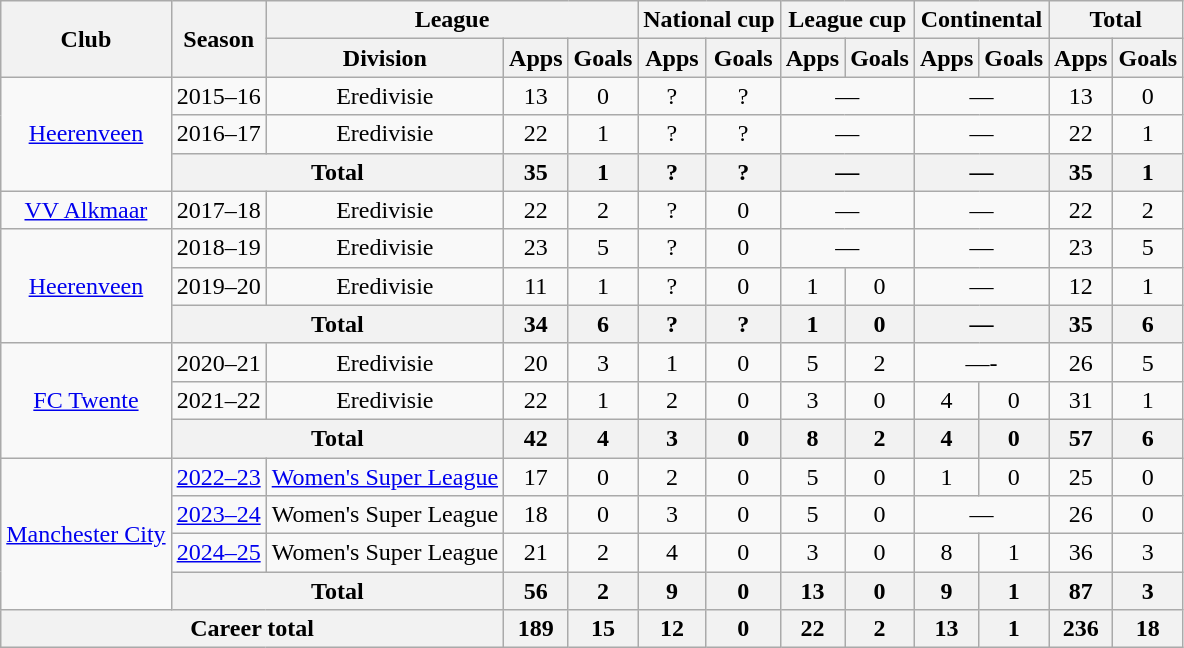<table class="wikitable" style="text-align:center">
<tr>
<th rowspan="2">Club</th>
<th rowspan="2">Season</th>
<th colspan="3">League</th>
<th colspan="2">National cup</th>
<th colspan="2">League cup</th>
<th colspan="2">Continental</th>
<th colspan="2">Total</th>
</tr>
<tr>
<th>Division</th>
<th>Apps</th>
<th>Goals</th>
<th>Apps</th>
<th>Goals</th>
<th>Apps</th>
<th>Goals</th>
<th>Apps</th>
<th>Goals</th>
<th>Apps</th>
<th>Goals</th>
</tr>
<tr>
<td rowspan="3"><a href='#'>Heerenveen</a></td>
<td>2015–16</td>
<td>Eredivisie</td>
<td>13</td>
<td>0</td>
<td>?</td>
<td>?</td>
<td colspan="2">—</td>
<td colspan="2">—</td>
<td>13</td>
<td>0</td>
</tr>
<tr>
<td>2016–17</td>
<td>Eredivisie</td>
<td>22</td>
<td>1</td>
<td>?</td>
<td>?</td>
<td colspan="2">—</td>
<td colspan="2">—</td>
<td>22</td>
<td>1</td>
</tr>
<tr>
<th colspan="2">Total</th>
<th>35</th>
<th>1</th>
<th>?</th>
<th>?</th>
<th colspan="2">—</th>
<th colspan="2">—</th>
<th>35</th>
<th>1</th>
</tr>
<tr>
<td><a href='#'>VV Alkmaar</a></td>
<td>2017–18</td>
<td>Eredivisie</td>
<td>22</td>
<td>2</td>
<td>?</td>
<td>0</td>
<td colspan="2">—</td>
<td colspan="2">—</td>
<td>22</td>
<td>2</td>
</tr>
<tr>
<td rowspan="3"><a href='#'>Heerenveen</a></td>
<td>2018–19</td>
<td>Eredivisie</td>
<td>23</td>
<td>5</td>
<td>?</td>
<td>0</td>
<td colspan="2">—</td>
<td colspan="2">—</td>
<td>23</td>
<td>5</td>
</tr>
<tr>
<td>2019–20</td>
<td>Eredivisie</td>
<td>11</td>
<td>1</td>
<td>?</td>
<td>0</td>
<td>1</td>
<td>0</td>
<td colspan="2">—</td>
<td>12</td>
<td>1</td>
</tr>
<tr>
<th colspan="2">Total</th>
<th>34</th>
<th>6</th>
<th>?</th>
<th>?</th>
<th>1</th>
<th>0</th>
<th colspan="2">—</th>
<th>35</th>
<th>6</th>
</tr>
<tr>
<td rowspan="3"><a href='#'>FC Twente</a></td>
<td>2020–21</td>
<td>Eredivisie</td>
<td>20</td>
<td>3</td>
<td>1</td>
<td>0</td>
<td>5</td>
<td>2</td>
<td colspan="2">—-</td>
<td>26</td>
<td>5</td>
</tr>
<tr>
<td>2021–22</td>
<td>Eredivisie</td>
<td>22</td>
<td>1</td>
<td>2</td>
<td>0</td>
<td>3</td>
<td>0</td>
<td>4</td>
<td>0</td>
<td>31</td>
<td>1</td>
</tr>
<tr>
<th colspan="2">Total</th>
<th>42</th>
<th>4</th>
<th>3</th>
<th>0</th>
<th>8</th>
<th>2</th>
<th>4</th>
<th>0</th>
<th>57</th>
<th>6</th>
</tr>
<tr>
<td rowspan="4"><a href='#'>Manchester City</a></td>
<td><a href='#'>2022–23</a></td>
<td><a href='#'>Women's Super League</a></td>
<td>17</td>
<td>0</td>
<td>2</td>
<td>0</td>
<td>5</td>
<td>0</td>
<td>1</td>
<td>0</td>
<td>25</td>
<td>0</td>
</tr>
<tr>
<td><a href='#'>2023–24</a></td>
<td>Women's Super League</td>
<td>18</td>
<td>0</td>
<td>3</td>
<td>0</td>
<td>5</td>
<td>0</td>
<td colspan="2">—</td>
<td>26</td>
<td>0</td>
</tr>
<tr>
<td><a href='#'>2024–25</a></td>
<td>Women's Super League</td>
<td>21</td>
<td>2</td>
<td>4</td>
<td>0</td>
<td>3</td>
<td>0</td>
<td>8</td>
<td>1</td>
<td>36</td>
<td>3</td>
</tr>
<tr>
<th colspan="2">Total</th>
<th>56</th>
<th>2</th>
<th>9</th>
<th>0</th>
<th>13</th>
<th>0</th>
<th>9</th>
<th>1</th>
<th>87</th>
<th>3</th>
</tr>
<tr>
<th colspan="3">Career total</th>
<th>189</th>
<th>15</th>
<th>12</th>
<th>0</th>
<th>22</th>
<th>2</th>
<th>13</th>
<th>1</th>
<th>236</th>
<th>18</th>
</tr>
</table>
